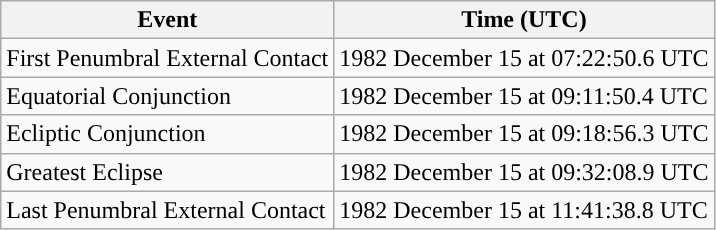<table class="wikitable">
<tr>
<th>Event</th>
<th>Time (UTC)</th>
</tr>
<tr>
<td>First Penumbral External Contact</td>
<td>1982 December 15 at 07:22:50.6 UTC</td>
</tr>
<tr>
<td>Equatorial Conjunction</td>
<td>1982 December 15 at 09:11:50.4 UTC</td>
</tr>
<tr>
<td>Ecliptic Conjunction</td>
<td>1982 December 15 at 09:18:56.3 UTC</td>
</tr>
<tr>
<td>Greatest Eclipse</td>
<td>1982 December 15 at 09:32:08.9 UTC</td>
</tr>
<tr>
<td>Last Penumbral External Contact</td>
<td>1982 December 15 at 11:41:38.8 UTC</td>
</tr>
</table>
